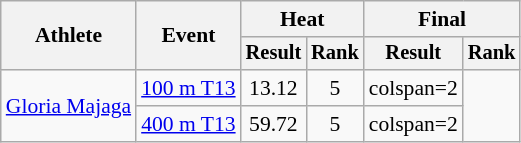<table class="wikitable" style="font-size:90%">
<tr>
<th rowspan="2">Athlete</th>
<th rowspan="2">Event</th>
<th colspan="2">Heat</th>
<th colspan="2">Final</th>
</tr>
<tr style="font-size:95%">
<th>Result</th>
<th>Rank</th>
<th>Result</th>
<th>Rank</th>
</tr>
<tr align=center>
<td align=left rowspan=2><a href='#'>Gloria Majaga</a></td>
<td align=left><a href='#'>100 m T13</a></td>
<td>13.12</td>
<td>5</td>
<td>colspan=2 </td>
</tr>
<tr align=center>
<td align=left><a href='#'>400 m T13</a></td>
<td>59.72</td>
<td>5</td>
<td>colspan=2 </td>
</tr>
</table>
